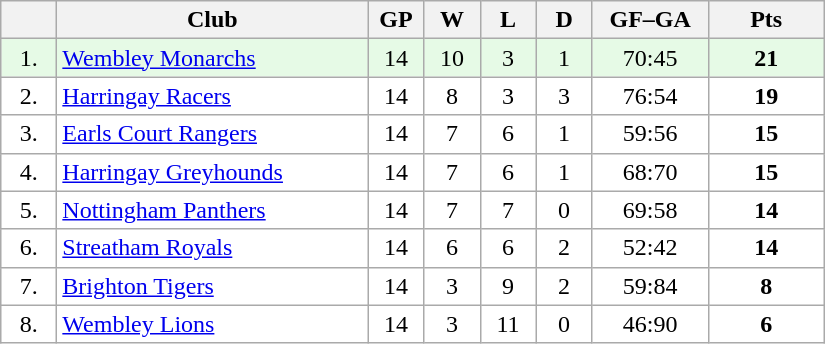<table class="wikitable">
<tr>
<th width="30"></th>
<th width="200">Club</th>
<th width="30">GP</th>
<th width="30">W</th>
<th width="30">L</th>
<th width="30">D</th>
<th width="70">GF–GA</th>
<th width="70">Pts</th>
</tr>
<tr bgcolor="#e6fae6" align="center">
<td>1.</td>
<td align="left"><a href='#'>Wembley Monarchs</a></td>
<td>14</td>
<td>10</td>
<td>3</td>
<td>1</td>
<td>70:45</td>
<td><strong>21</strong></td>
</tr>
<tr bgcolor="#FFFFFF" align="center">
<td>2.</td>
<td align="left"><a href='#'>Harringay Racers</a></td>
<td>14</td>
<td>8</td>
<td>3</td>
<td>3</td>
<td>76:54</td>
<td><strong>19</strong></td>
</tr>
<tr bgcolor="#FFFFFF" align="center">
<td>3.</td>
<td align="left"><a href='#'>Earls Court Rangers</a></td>
<td>14</td>
<td>7</td>
<td>6</td>
<td>1</td>
<td>59:56</td>
<td><strong>15</strong></td>
</tr>
<tr bgcolor="#FFFFFF" align="center">
<td>4.</td>
<td align="left"><a href='#'>Harringay Greyhounds</a></td>
<td>14</td>
<td>7</td>
<td>6</td>
<td>1</td>
<td>68:70</td>
<td><strong>15</strong></td>
</tr>
<tr bgcolor="#FFFFFF" align="center">
<td>5.</td>
<td align="left"><a href='#'>Nottingham Panthers</a></td>
<td>14</td>
<td>7</td>
<td>7</td>
<td>0</td>
<td>69:58</td>
<td><strong>14</strong></td>
</tr>
<tr bgcolor="#FFFFFF" align="center">
<td>6.</td>
<td align="left"><a href='#'>Streatham Royals</a></td>
<td>14</td>
<td>6</td>
<td>6</td>
<td>2</td>
<td>52:42</td>
<td><strong>14</strong></td>
</tr>
<tr bgcolor="#FFFFFF" align="center">
<td>7.</td>
<td align="left"><a href='#'>Brighton Tigers</a></td>
<td>14</td>
<td>3</td>
<td>9</td>
<td>2</td>
<td>59:84</td>
<td><strong>8</strong></td>
</tr>
<tr bgcolor="#FFFFFF" align="center">
<td>8.</td>
<td align="left"><a href='#'>Wembley Lions</a></td>
<td>14</td>
<td>3</td>
<td>11</td>
<td>0</td>
<td>46:90</td>
<td><strong>6</strong></td>
</tr>
</table>
